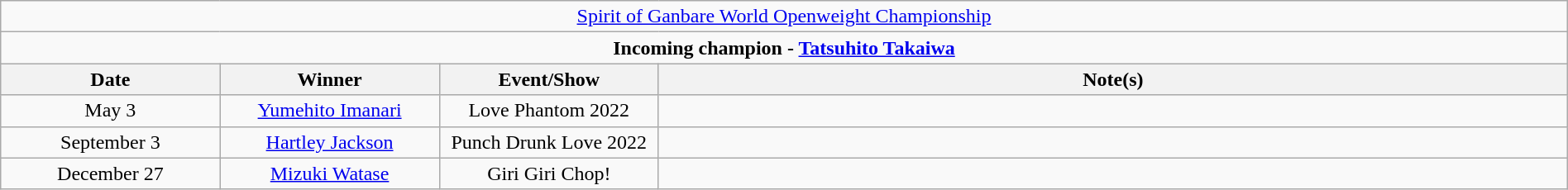<table class="wikitable" style="text-align:center; width:100%;">
<tr>
<td colspan="4" style="text-align: center;"><a href='#'>Spirit of Ganbare World Openweight Championship</a></td>
</tr>
<tr>
<td colspan="4" style="text-align: center;"><strong>Incoming champion - <a href='#'>Tatsuhito Takaiwa</a></strong></td>
</tr>
<tr>
<th width=14%>Date</th>
<th width=14%>Winner</th>
<th width=14%>Event/Show</th>
<th width=58%>Note(s)</th>
</tr>
<tr>
<td>May 3</td>
<td><a href='#'>Yumehito Imanari</a></td>
<td>Love Phantom 2022</td>
<td></td>
</tr>
<tr>
<td>September 3</td>
<td><a href='#'>Hartley Jackson</a></td>
<td>Punch Drunk Love 2022</td>
<td></td>
</tr>
<tr>
<td>December 27</td>
<td><a href='#'>Mizuki Watase</a></td>
<td>Giri Giri Chop!</td>
<td></td>
</tr>
</table>
